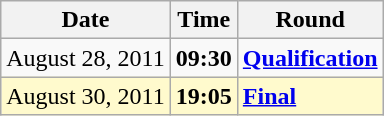<table class="wikitable">
<tr>
<th>Date</th>
<th>Time</th>
<th>Round</th>
</tr>
<tr>
<td>August 28, 2011</td>
<td><strong>09:30</strong></td>
<td><strong><a href='#'>Qualification</a></strong></td>
</tr>
<tr style=background:lemonchiffon>
<td>August 30, 2011</td>
<td><strong>19:05</strong></td>
<td><strong><a href='#'>Final</a></strong></td>
</tr>
</table>
